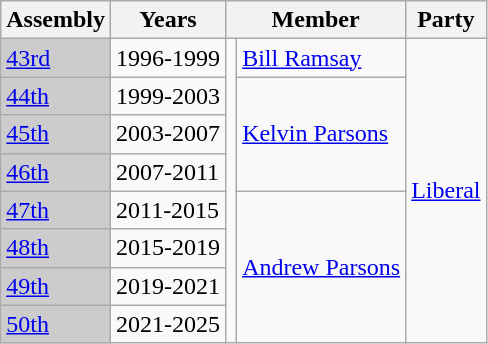<table class="wikitable sortable">
<tr>
<th>Assembly</th>
<th>Years</th>
<th colspan="2">Member</th>
<th>Party</th>
</tr>
<tr>
<td bgcolor="CCCCCC"><a href='#'>43rd</a></td>
<td>1996-1999</td>
<td rowspan="9" ></td>
<td><a href='#'>Bill Ramsay</a></td>
<td rowspan="9"><a href='#'>Liberal</a></td>
</tr>
<tr>
<td bgcolor="CCCCCC"><a href='#'>44th</a></td>
<td>1999-2003</td>
<td rowspan="3"><a href='#'>Kelvin Parsons</a></td>
</tr>
<tr>
<td bgcolor="CCCCCC"><a href='#'>45th</a></td>
<td>2003-2007</td>
</tr>
<tr>
<td bgcolor="CCCCCC"><a href='#'>46th</a></td>
<td>2007-2011</td>
</tr>
<tr>
<td bgcolor="CCCCCC"><a href='#'>47th</a></td>
<td>2011-2015</td>
<td rowspan="4"><a href='#'>Andrew Parsons</a></td>
</tr>
<tr>
<td bgcolor="CCCCCC"><a href='#'>48th</a></td>
<td>2015-2019</td>
</tr>
<tr>
<td bgcolor="CCCCCC"><a href='#'>49th</a></td>
<td>2019-2021</td>
</tr>
<tr>
<td bgcolor="CCCCCC"><a href='#'>50th</a></td>
<td>2021-2025</td>
</tr>
</table>
